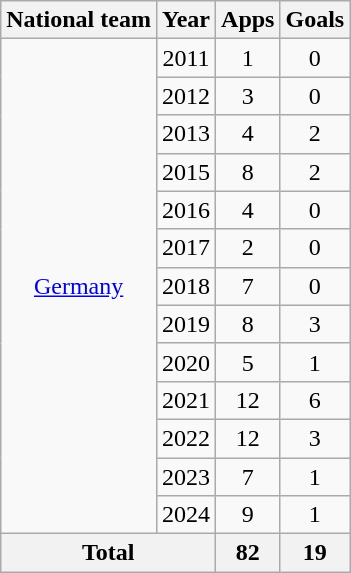<table class="wikitable" style="text-align: center;">
<tr>
<th>National team</th>
<th>Year</th>
<th>Apps</th>
<th>Goals</th>
</tr>
<tr>
<td rowspan="13"><a href='#'>Germany</a></td>
<td>2011</td>
<td>1</td>
<td>0</td>
</tr>
<tr>
<td>2012</td>
<td>3</td>
<td>0</td>
</tr>
<tr>
<td>2013</td>
<td>4</td>
<td>2</td>
</tr>
<tr>
<td>2015</td>
<td>8</td>
<td>2</td>
</tr>
<tr>
<td>2016</td>
<td>4</td>
<td>0</td>
</tr>
<tr>
<td>2017</td>
<td>2</td>
<td>0</td>
</tr>
<tr>
<td>2018</td>
<td>7</td>
<td>0</td>
</tr>
<tr>
<td>2019</td>
<td>8</td>
<td>3</td>
</tr>
<tr>
<td>2020</td>
<td>5</td>
<td>1</td>
</tr>
<tr>
<td>2021</td>
<td>12</td>
<td>6</td>
</tr>
<tr>
<td>2022</td>
<td>12</td>
<td>3</td>
</tr>
<tr>
<td>2023</td>
<td>7</td>
<td>1</td>
</tr>
<tr>
<td>2024</td>
<td>9</td>
<td>1</td>
</tr>
<tr>
<th colspan="2">Total</th>
<th>82</th>
<th>19</th>
</tr>
</table>
